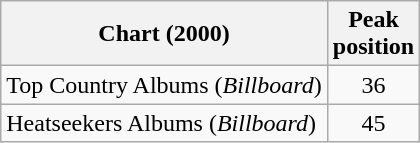<table class="wikitable">
<tr>
<th>Chart (2000)</th>
<th>Peak<br>position</th>
</tr>
<tr>
<td>Top Country Albums (<em>Billboard</em>)</td>
<td align="center">36</td>
</tr>
<tr>
<td>Heatseekers Albums (<em>Billboard</em>)</td>
<td align="center">45</td>
</tr>
</table>
